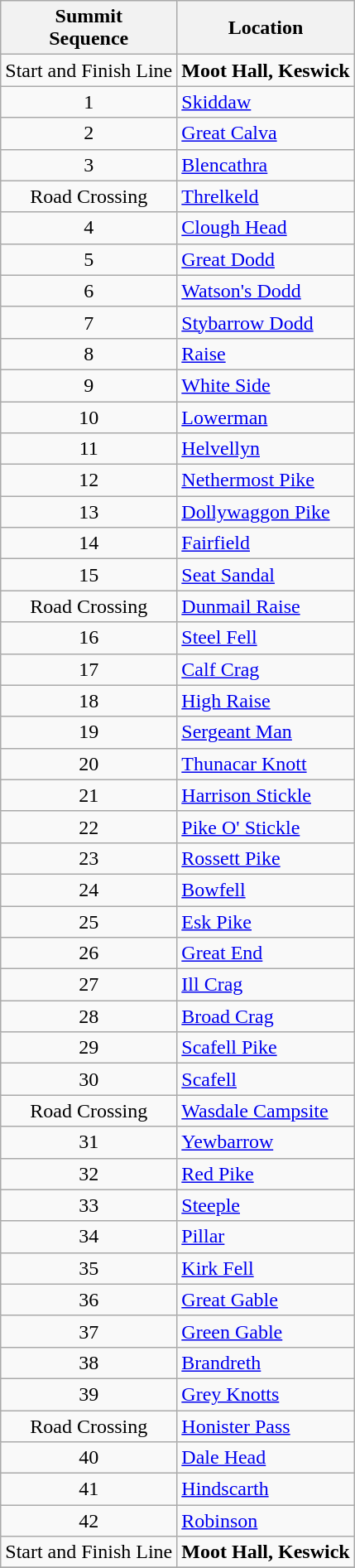<table class="wikitable">
<tr>
<th>Summit<br> Sequence</th>
<th>Location</th>
</tr>
<tr>
<td align="center">Start and Finish Line</td>
<td align="left"><strong>Moot Hall, Keswick</strong></td>
</tr>
<tr>
<td align="center">1</td>
<td align="left"><a href='#'>Skiddaw</a></td>
</tr>
<tr>
<td align="center">2</td>
<td align="left"><a href='#'>Great Calva</a></td>
</tr>
<tr>
<td align="center">3</td>
<td align="left"><a href='#'>Blencathra</a></td>
</tr>
<tr>
<td align="center">Road Crossing</td>
<td align="left"><a href='#'>Threlkeld</a></td>
</tr>
<tr>
<td align="center">4</td>
<td align="left"><a href='#'>Clough Head</a></td>
</tr>
<tr>
<td align="center">5</td>
<td align="left"><a href='#'>Great Dodd</a></td>
</tr>
<tr>
<td align="center">6</td>
<td align="left"><a href='#'>Watson's Dodd</a></td>
</tr>
<tr>
<td align="center">7</td>
<td align="left"><a href='#'>Stybarrow Dodd</a></td>
</tr>
<tr>
<td align="center">8</td>
<td align="left"><a href='#'>Raise</a></td>
</tr>
<tr>
<td align="center">9</td>
<td align="left"><a href='#'>White Side</a></td>
</tr>
<tr>
<td align="center">10</td>
<td align="left"><a href='#'>Lowerman</a></td>
</tr>
<tr>
<td align="center">11</td>
<td align="left"><a href='#'>Helvellyn</a></td>
</tr>
<tr>
<td align="center">12</td>
<td align="left"><a href='#'>Nethermost Pike</a></td>
</tr>
<tr>
<td align="center">13</td>
<td align="left"><a href='#'>Dollywaggon Pike</a></td>
</tr>
<tr>
<td align="center">14</td>
<td align="left"><a href='#'>Fairfield</a></td>
</tr>
<tr>
<td align="center">15</td>
<td align="left"><a href='#'>Seat Sandal</a></td>
</tr>
<tr>
<td align="center">Road Crossing</td>
<td align="left"><a href='#'>Dunmail Raise</a></td>
</tr>
<tr>
<td align="center">16</td>
<td align="left"><a href='#'>Steel Fell</a></td>
</tr>
<tr>
<td align="center">17</td>
<td align="left"><a href='#'>Calf Crag</a></td>
</tr>
<tr>
<td align="center">18</td>
<td align="left"><a href='#'>High Raise</a></td>
</tr>
<tr>
<td align="center">19</td>
<td align="left"><a href='#'>Sergeant Man</a></td>
</tr>
<tr>
<td align="center">20</td>
<td align="left"><a href='#'>Thunacar Knott</a></td>
</tr>
<tr>
<td align="center">21</td>
<td align="left"><a href='#'>Harrison Stickle</a></td>
</tr>
<tr>
<td align="center">22</td>
<td align="left"><a href='#'>Pike O' Stickle</a></td>
</tr>
<tr>
<td align="center">23</td>
<td align="left"><a href='#'>Rossett Pike</a></td>
</tr>
<tr>
<td align="center">24</td>
<td align="left"><a href='#'>Bowfell</a></td>
</tr>
<tr>
<td align="center">25</td>
<td align="left"><a href='#'>Esk Pike</a></td>
</tr>
<tr>
<td align="center">26</td>
<td align="left"><a href='#'>Great End</a></td>
</tr>
<tr>
<td align="center">27</td>
<td align="left"><a href='#'>Ill Crag</a></td>
</tr>
<tr>
<td align="center">28</td>
<td align="left"><a href='#'>Broad Crag</a></td>
</tr>
<tr>
<td align="center">29</td>
<td align="left"><a href='#'>Scafell Pike</a></td>
</tr>
<tr>
<td align="center">30</td>
<td align="left"><a href='#'>Scafell</a></td>
</tr>
<tr>
<td align="center">Road Crossing</td>
<td align="left"><a href='#'>Wasdale Campsite</a></td>
</tr>
<tr>
<td align="center">31</td>
<td align="left"><a href='#'>Yewbarrow</a></td>
</tr>
<tr>
<td align="center">32</td>
<td align="left"><a href='#'>Red Pike</a></td>
</tr>
<tr>
<td align="center">33</td>
<td align="left"><a href='#'>Steeple</a></td>
</tr>
<tr>
<td align="center">34</td>
<td align="left"><a href='#'>Pillar</a></td>
</tr>
<tr>
<td align="center">35</td>
<td align="left"><a href='#'>Kirk Fell</a></td>
</tr>
<tr>
<td align="center">36</td>
<td align="left"><a href='#'>Great Gable</a></td>
</tr>
<tr>
<td align="center">37</td>
<td align="left"><a href='#'>Green Gable</a></td>
</tr>
<tr>
<td align="center">38</td>
<td align="left"><a href='#'>Brandreth</a></td>
</tr>
<tr>
<td align="center">39</td>
<td align="left"><a href='#'>Grey Knotts</a></td>
</tr>
<tr>
<td align="center">Road Crossing</td>
<td align="left"><a href='#'>Honister Pass</a></td>
</tr>
<tr>
<td align="center">40</td>
<td align="left"><a href='#'>Dale Head</a></td>
</tr>
<tr>
<td align="center">41</td>
<td align="left"><a href='#'>Hindscarth</a></td>
</tr>
<tr>
<td align="center">42</td>
<td align="left"><a href='#'>Robinson</a></td>
</tr>
<tr>
<td align="center">Start and Finish Line</td>
<td align="left"><strong>Moot Hall, Keswick</strong></td>
</tr>
<tr>
</tr>
</table>
